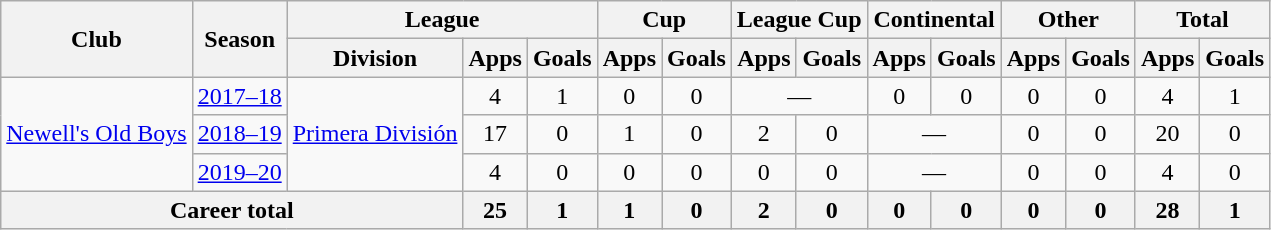<table class="wikitable" style="text-align:center">
<tr>
<th rowspan="2">Club</th>
<th rowspan="2">Season</th>
<th colspan="3">League</th>
<th colspan="2">Cup</th>
<th colspan="2">League Cup</th>
<th colspan="2">Continental</th>
<th colspan="2">Other</th>
<th colspan="2">Total</th>
</tr>
<tr>
<th>Division</th>
<th>Apps</th>
<th>Goals</th>
<th>Apps</th>
<th>Goals</th>
<th>Apps</th>
<th>Goals</th>
<th>Apps</th>
<th>Goals</th>
<th>Apps</th>
<th>Goals</th>
<th>Apps</th>
<th>Goals</th>
</tr>
<tr>
<td rowspan="3"><a href='#'>Newell's Old Boys</a></td>
<td><a href='#'>2017–18</a></td>
<td rowspan="3"><a href='#'>Primera División</a></td>
<td>4</td>
<td>1</td>
<td>0</td>
<td>0</td>
<td colspan="2">—</td>
<td>0</td>
<td>0</td>
<td>0</td>
<td>0</td>
<td>4</td>
<td>1</td>
</tr>
<tr>
<td><a href='#'>2018–19</a></td>
<td>17</td>
<td>0</td>
<td>1</td>
<td>0</td>
<td>2</td>
<td>0</td>
<td colspan="2">—</td>
<td>0</td>
<td>0</td>
<td>20</td>
<td>0</td>
</tr>
<tr>
<td><a href='#'>2019–20</a></td>
<td>4</td>
<td>0</td>
<td>0</td>
<td>0</td>
<td>0</td>
<td>0</td>
<td colspan="2">—</td>
<td>0</td>
<td>0</td>
<td>4</td>
<td>0</td>
</tr>
<tr>
<th colspan="3">Career total</th>
<th>25</th>
<th>1</th>
<th>1</th>
<th>0</th>
<th>2</th>
<th>0</th>
<th>0</th>
<th>0</th>
<th>0</th>
<th>0</th>
<th>28</th>
<th>1</th>
</tr>
</table>
